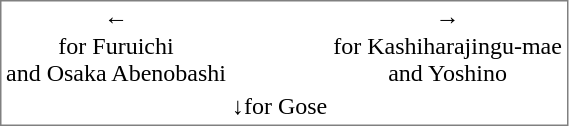<table style="border:1px solid grey;">
<tr>
<td align="center">←<br>for Furuichi<br>and Osaka Abenobashi</td>
<td></td>
<td align="center">→<br>for Kashiharajingu-mae<br>and Yoshino</td>
</tr>
<tr>
<td></td>
<td align="right">↓for Gose</td>
<td></td>
</tr>
</table>
